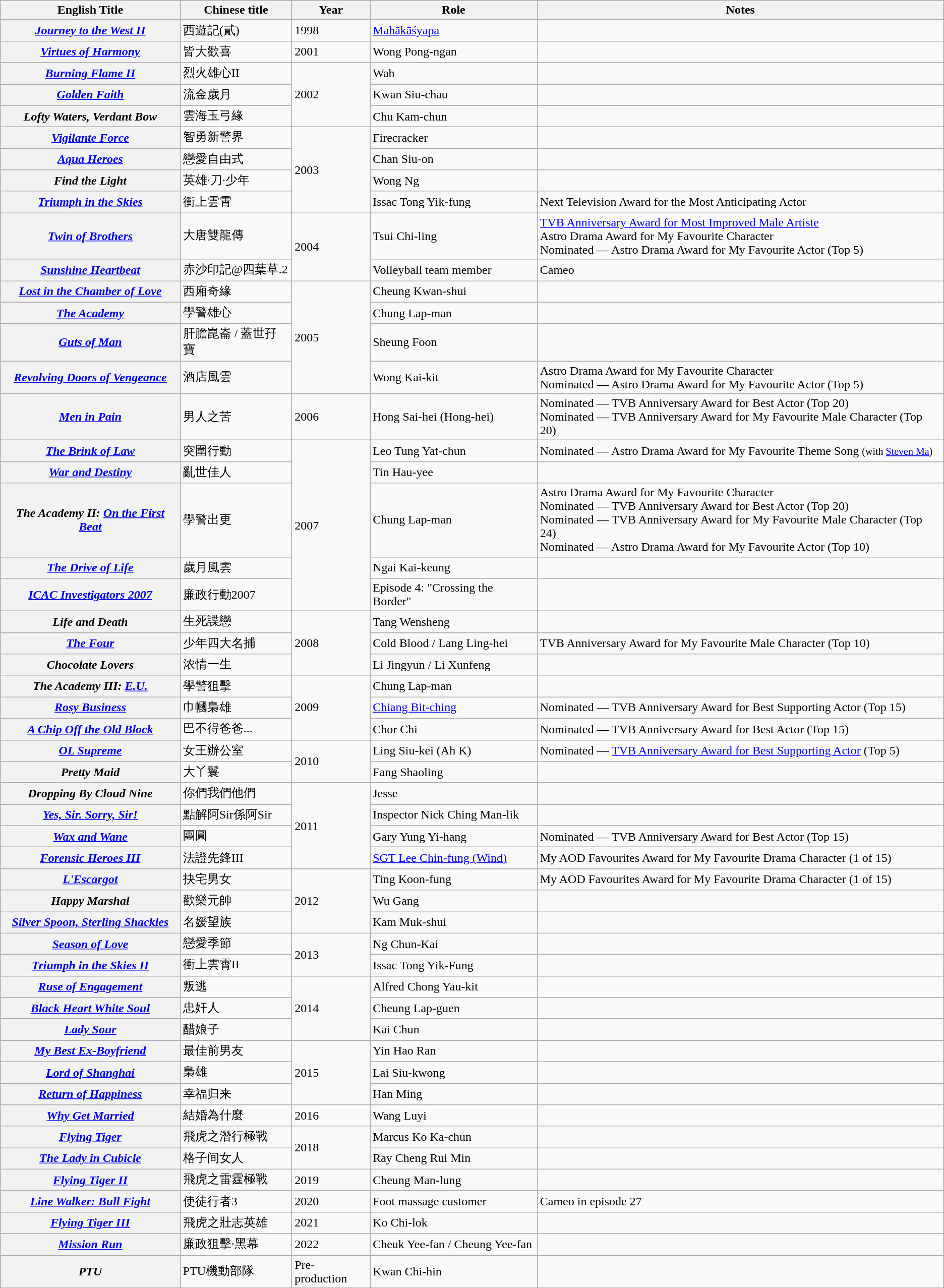<table class="wikitable plainrowheaders sortable">
<tr>
<th scope="col">English Title</th>
<th scope="col">Chinese title</th>
<th scope="col">Year</th>
<th scope="col">Role</th>
<th scope="col" class="unsortable">Notes</th>
</tr>
<tr>
<th scope="row"><em><a href='#'>Journey to the West II</a></em></th>
<td>西遊記(貳)</td>
<td>1998</td>
<td><a href='#'>Mahākāśyapa</a></td>
<td></td>
</tr>
<tr>
<th scope="row"><em><a href='#'>Virtues of Harmony</a></em></th>
<td>皆大歡喜</td>
<td>2001</td>
<td>Wong Pong-ngan</td>
<td></td>
</tr>
<tr>
<th scope="row"><em><a href='#'>Burning Flame II</a></em></th>
<td>烈火雄心II</td>
<td rowspan="3">2002</td>
<td>Wah</td>
<td></td>
</tr>
<tr>
<th scope="row"><em><a href='#'>Golden Faith</a></em></th>
<td>流金歲月</td>
<td>Kwan Siu-chau</td>
<td></td>
</tr>
<tr>
<th scope="row"><em>Lofty Waters, Verdant Bow</em></th>
<td>雲海玉弓緣</td>
<td>Chu Kam-chun</td>
<td></td>
</tr>
<tr>
<th scope="row"><em><a href='#'>Vigilante Force</a></em></th>
<td>智勇新警界</td>
<td rowspan="4">2003</td>
<td>Firecracker</td>
<td></td>
</tr>
<tr>
<th scope="row"><em><a href='#'>Aqua Heroes</a></em></th>
<td>戀愛自由式</td>
<td>Chan Siu-on</td>
<td></td>
</tr>
<tr>
<th scope="row"><em>Find the Light</em></th>
<td>英雄·刀·少年</td>
<td>Wong Ng</td>
<td></td>
</tr>
<tr>
<th scope="row"><em><a href='#'>Triumph in the Skies</a></em></th>
<td>衝上雲霄</td>
<td>Issac Tong Yik-fung</td>
<td>Next Television Award for the Most Anticipating Actor</td>
</tr>
<tr>
<th scope="row"><em><a href='#'>Twin of Brothers</a></em></th>
<td>大唐雙龍傳</td>
<td rowspan="2">2004</td>
<td>Tsui Chi-ling</td>
<td><a href='#'>TVB Anniversary Award for Most Improved Male Artiste</a><br>Astro Drama Award for My Favourite Character<br>Nominated — Astro Drama Award for My Favourite Actor (Top 5)</td>
</tr>
<tr>
<th scope="row"><em><a href='#'>Sunshine Heartbeat</a></em></th>
<td>赤沙印記@四葉草.2</td>
<td>Volleyball team member</td>
<td>Cameo</td>
</tr>
<tr>
<th scope="row"><em><a href='#'>Lost in the Chamber of Love</a></em></th>
<td>西廂奇緣</td>
<td rowspan="4">2005</td>
<td>Cheung Kwan-shui</td>
<td></td>
</tr>
<tr>
<th scope="row"><em><a href='#'>The Academy</a></em></th>
<td>學警雄心</td>
<td>Chung Lap-man</td>
<td></td>
</tr>
<tr>
<th scope="row"><em><a href='#'>Guts of Man</a></em></th>
<td>肝膽崑崙 / 蓋世孖寶</td>
<td>Sheung Foon</td>
<td></td>
</tr>
<tr>
<th scope="row"><em><a href='#'>Revolving Doors of Vengeance</a></em></th>
<td>酒店風雲</td>
<td>Wong Kai-kit</td>
<td>Astro Drama Award for My Favourite Character<br>Nominated — Astro Drama Award for My Favourite Actor (Top 5)</td>
</tr>
<tr>
<th scope="row"><em><a href='#'>Men in Pain</a></em></th>
<td>男人之苦</td>
<td>2006</td>
<td>Hong Sai-hei (Hong-hei)</td>
<td>Nominated — TVB Anniversary Award for Best Actor (Top 20)<br>Nominated — TVB Anniversary Award for My Favourite Male Character (Top 20)</td>
</tr>
<tr>
<th scope="row"><em><a href='#'>The Brink of Law</a></em></th>
<td>突圍行動</td>
<td rowspan="5">2007</td>
<td>Leo Tung Yat-chun</td>
<td>Nominated — Astro Drama Award for My Favourite Theme Song <small>(with <a href='#'>Steven Ma</a>)</small></td>
</tr>
<tr>
<th scope="row"><em><a href='#'>War and Destiny</a></em></th>
<td>亂世佳人</td>
<td>Tin Hau-yee</td>
<td></td>
</tr>
<tr>
<th scope="row"><em>The Academy II: <a href='#'>On the First Beat</a></em></th>
<td>學警出更</td>
<td>Chung Lap-man</td>
<td>Astro Drama Award for My Favourite Character<br>Nominated — TVB Anniversary Award for Best Actor (Top 20)<br>Nominated — TVB Anniversary Award for My Favourite Male Character (Top 24)<br>Nominated — Astro Drama Award for My Favourite Actor (Top 10)</td>
</tr>
<tr>
<th scope="row"><em><a href='#'>The Drive of Life</a></em></th>
<td>歲月風雲</td>
<td>Ngai Kai-keung</td>
<td></td>
</tr>
<tr>
<th scope="row"><em><a href='#'>ICAC Investigators 2007</a></em></th>
<td>廉政行動2007</td>
<td>Episode 4: "Crossing the Border"</td>
<td></td>
</tr>
<tr>
<th scope="row"><em>Life and Death</em></th>
<td>生死諜戀</td>
<td rowspan="3">2008</td>
<td>Tang Wensheng</td>
<td></td>
</tr>
<tr>
<th scope="row"><em><a href='#'>The Four</a></em></th>
<td>少年四大名捕</td>
<td>Cold Blood / Lang Ling-hei</td>
<td>TVB Anniversary Award for My Favourite Male Character (Top 10)</td>
</tr>
<tr>
<th scope="row"><em>Chocolate Lovers</em></th>
<td>浓情一生</td>
<td>Li Jingyun / Li Xunfeng</td>
<td></td>
</tr>
<tr>
<th scope="row"><em>The Academy III: <a href='#'>E.U.</a></em></th>
<td>學警狙擊</td>
<td rowspan="3">2009</td>
<td>Chung Lap-man</td>
<td></td>
</tr>
<tr>
<th scope="row"><em><a href='#'>Rosy Business</a></em></th>
<td>巾幗梟雄</td>
<td><a href='#'>Chiang Bit-ching</a></td>
<td>Nominated — TVB Anniversary Award for Best Supporting Actor (Top 15)</td>
</tr>
<tr>
<th scope="row"><em><a href='#'>A Chip Off the Old Block</a></em></th>
<td>巴不得爸爸...</td>
<td>Chor Chi</td>
<td>Nominated — TVB Anniversary Award for Best Actor (Top 15)</td>
</tr>
<tr>
<th scope="row"><em><a href='#'>OL Supreme</a></em></th>
<td>女王辦公室</td>
<td rowspan="2">2010</td>
<td>Ling Siu-kei (Ah K)</td>
<td>Nominated — <a href='#'>TVB Anniversary Award for Best Supporting Actor</a> (Top 5)</td>
</tr>
<tr>
<th scope="row"><em>Pretty Maid</em></th>
<td>大丫鬟</td>
<td>Fang Shaoling</td>
<td></td>
</tr>
<tr>
<th scope="row"><em>Dropping By Cloud Nine</em></th>
<td>你們我們他們</td>
<td rowspan="4">2011</td>
<td>Jesse</td>
<td></td>
</tr>
<tr>
<th scope="row"><em><a href='#'>Yes, Sir. Sorry, Sir!</a></em></th>
<td>點解阿Sir係阿Sir</td>
<td>Inspector Nick Ching Man-lik</td>
<td></td>
</tr>
<tr>
<th scope="row"><em><a href='#'>Wax and Wane</a></em></th>
<td>團圓</td>
<td>Gary Yung Yi-hang</td>
<td>Nominated — TVB Anniversary Award for Best Actor (Top 15)</td>
</tr>
<tr>
<th scope="row"><em><a href='#'>Forensic Heroes III</a></em></th>
<td>法證先鋒III</td>
<td><a href='#'>SGT Lee Chin-fung (Wind)</a></td>
<td>My AOD Favourites Award for My Favourite Drama Character (1 of 15)</td>
</tr>
<tr>
<th scope="row"><em><a href='#'>L'Escargot</a></em></th>
<td>抉宅男女</td>
<td rowspan="3">2012</td>
<td>Ting Koon-fung</td>
<td>My AOD Favourites Award for My Favourite Drama Character (1 of 15)</td>
</tr>
<tr>
<th scope="row"><em>Happy Marshal</em></th>
<td>歡樂元帥</td>
<td>Wu Gang</td>
<td></td>
</tr>
<tr>
<th scope="row"><em><a href='#'>Silver Spoon, Sterling Shackles</a></em></th>
<td>名媛望族</td>
<td>Kam Muk-shui</td>
<td></td>
</tr>
<tr>
<th scope="row"><em><a href='#'>Season of Love</a></em></th>
<td>戀愛季節</td>
<td rowspan="2">2013</td>
<td>Ng Chun-Kai</td>
<td></td>
</tr>
<tr>
<th scope="row"><em><a href='#'>Triumph in the Skies II</a></em></th>
<td>衝上雲霄II</td>
<td>Issac Tong Yik-Fung</td>
<td></td>
</tr>
<tr>
<th scope="row"><em><a href='#'>Ruse of Engagement</a></em></th>
<td>叛逃</td>
<td rowspan="3">2014</td>
<td>Alfred Chong Yau-kit</td>
<td></td>
</tr>
<tr>
<th scope="row"><em><a href='#'>Black Heart White Soul</a></em></th>
<td>忠奸人</td>
<td>Cheung Lap-guen</td>
<td></td>
</tr>
<tr>
<th scope="row"><em><a href='#'>Lady Sour</a></em></th>
<td>醋娘子</td>
<td>Kai Chun</td>
<td></td>
</tr>
<tr>
<th scope="row"><em><a href='#'>My Best Ex-Boyfriend</a></em></th>
<td>最佳前男友</td>
<td rowspan="3">2015</td>
<td>Yin Hao Ran</td>
<td></td>
</tr>
<tr>
<th scope="row"><em><a href='#'>Lord of Shanghai</a></em></th>
<td>梟雄</td>
<td>Lai Siu-kwong</td>
<td></td>
</tr>
<tr>
<th scope="row"><em><a href='#'>Return of Happiness</a></em></th>
<td>幸福归来</td>
<td>Han Ming</td>
<td></td>
</tr>
<tr>
<th scope="row"><em><a href='#'>Why Get Married</a></em></th>
<td>結婚為什麼</td>
<td>2016</td>
<td>Wang Luyi</td>
<td></td>
</tr>
<tr>
<th scope="row"><em><a href='#'>Flying Tiger</a></em></th>
<td>飛虎之潛行極戰</td>
<td rowspan="2">2018</td>
<td>Marcus Ko Ka-chun</td>
<td></td>
</tr>
<tr>
<th scope="row"><em><a href='#'>The Lady in Cubicle</a></em></th>
<td>格子间女人</td>
<td>Ray Cheng Rui Min</td>
<td></td>
</tr>
<tr>
<th scope="row"><em><a href='#'>Flying Tiger II</a></em></th>
<td>飛虎之雷霆極戰</td>
<td>2019</td>
<td>Cheung Man-lung</td>
<td></td>
</tr>
<tr>
<th scope="row"><em><a href='#'>Line Walker: Bull Fight</a></em></th>
<td>使徒行者3</td>
<td>2020</td>
<td>Foot massage customer</td>
<td>Cameo in episode 27</td>
</tr>
<tr>
<th scope="row"><em><a href='#'>Flying Tiger III</a></em></th>
<td>飛虎之壯志英雄</td>
<td>2021</td>
<td>Ko Chi-lok</td>
<td></td>
</tr>
<tr>
<th scope="row"><em><a href='#'>Mission Run</a></em></th>
<td>廉政狙擊·黑幕</td>
<td>2022</td>
<td>Cheuk Yee-fan / Cheung Yee-fan</td>
<td></td>
</tr>
<tr>
<th scope="row"><em> PTU </em></th>
<td>PTU機動部隊</td>
<td>Pre-production</td>
<td>Kwan Chi-hin</td>
<td></td>
</tr>
</table>
